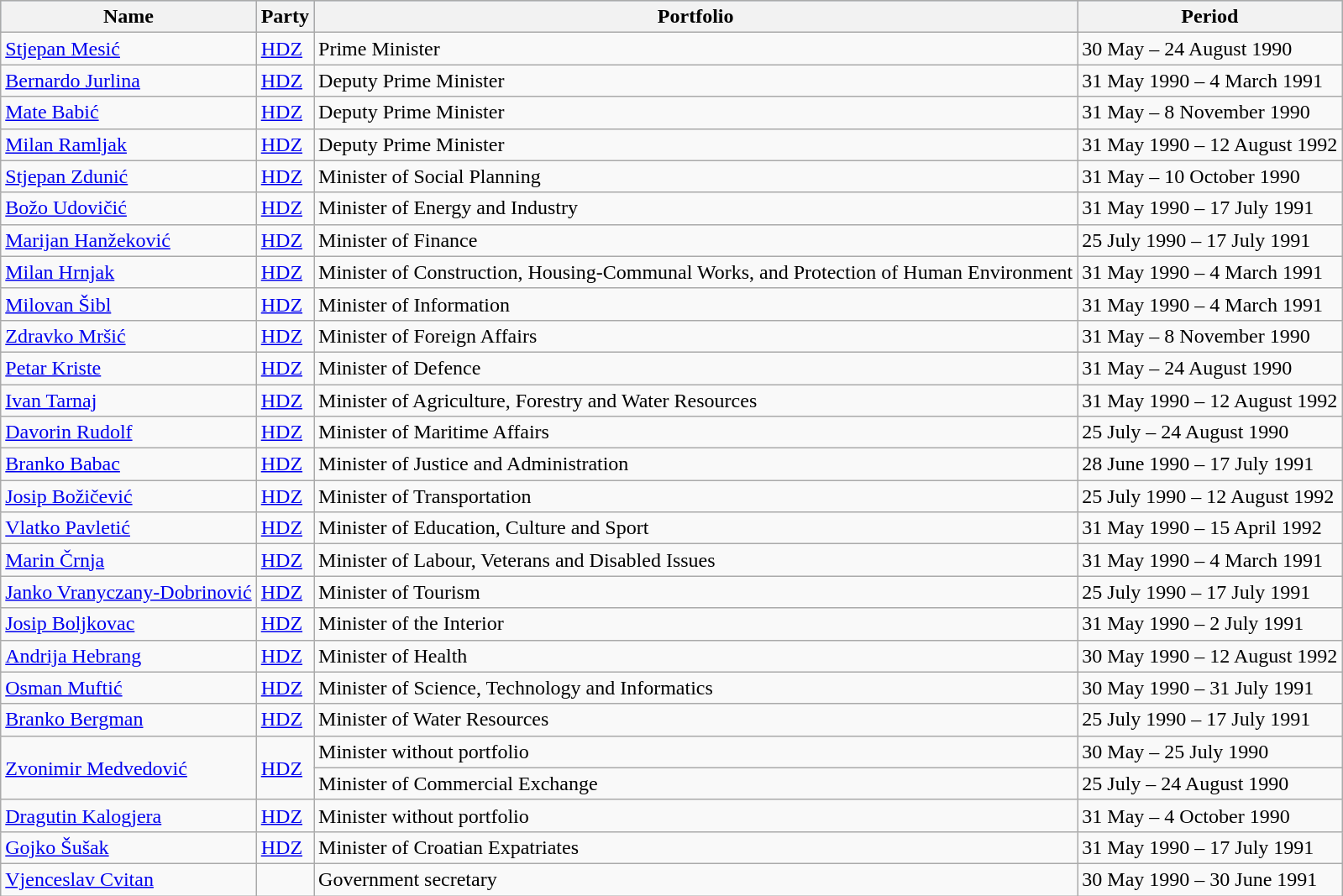<table class="wikitable" border="1">
<tr align="center" bgcolor="lightsteelblue">
<th>Name</th>
<th>Party</th>
<th>Portfolio</th>
<th>Period</th>
</tr>
<tr>
<td><a href='#'>Stjepan Mesić</a></td>
<td><a href='#'>HDZ</a></td>
<td>Prime Minister</td>
<td>30 May – 24 August 1990</td>
</tr>
<tr>
<td><a href='#'>Bernardo Jurlina</a></td>
<td><a href='#'>HDZ</a></td>
<td>Deputy Prime Minister</td>
<td>31 May 1990 – 4 March 1991</td>
</tr>
<tr>
<td><a href='#'>Mate Babić</a></td>
<td><a href='#'>HDZ</a></td>
<td>Deputy Prime Minister</td>
<td>31 May – 8 November 1990</td>
</tr>
<tr>
<td><a href='#'>Milan Ramljak</a></td>
<td><a href='#'>HDZ</a></td>
<td>Deputy Prime Minister</td>
<td>31 May 1990 – 12 August 1992</td>
</tr>
<tr>
<td><a href='#'>Stjepan Zdunić</a></td>
<td><a href='#'>HDZ</a></td>
<td>Minister of Social Planning</td>
<td>31 May – 10 October 1990</td>
</tr>
<tr>
<td><a href='#'>Božo Udovičić</a></td>
<td><a href='#'>HDZ</a></td>
<td>Minister of Energy and Industry</td>
<td>31 May 1990 – 17 July 1991</td>
</tr>
<tr>
<td><a href='#'>Marijan Hanžeković</a></td>
<td><a href='#'>HDZ</a></td>
<td>Minister of Finance</td>
<td>25 July 1990 – 17 July 1991</td>
</tr>
<tr>
<td><a href='#'>Milan Hrnjak</a></td>
<td><a href='#'>HDZ</a></td>
<td>Minister of Construction, Housing-Communal Works, and Protection of Human Environment</td>
<td>31 May 1990 – 4 March 1991</td>
</tr>
<tr>
<td><a href='#'>Milovan Šibl</a></td>
<td><a href='#'>HDZ</a></td>
<td>Minister of Information</td>
<td>31 May 1990 – 4 March 1991</td>
</tr>
<tr>
<td><a href='#'>Zdravko Mršić</a></td>
<td><a href='#'>HDZ</a></td>
<td>Minister of Foreign Affairs</td>
<td>31 May – 8 November 1990</td>
</tr>
<tr>
<td><a href='#'>Petar Kriste</a></td>
<td><a href='#'>HDZ</a></td>
<td>Minister of Defence</td>
<td>31 May – 24 August 1990</td>
</tr>
<tr>
<td><a href='#'>Ivan Tarnaj</a></td>
<td><a href='#'>HDZ</a></td>
<td>Minister of Agriculture, Forestry and Water Resources</td>
<td>31 May 1990 – 12 August 1992</td>
</tr>
<tr>
<td><a href='#'>Davorin Rudolf</a></td>
<td><a href='#'>HDZ</a></td>
<td>Minister of Maritime Affairs</td>
<td>25 July – 24 August 1990</td>
</tr>
<tr>
<td><a href='#'>Branko Babac</a></td>
<td><a href='#'>HDZ</a></td>
<td>Minister of Justice and Administration</td>
<td>28 June 1990 – 17 July 1991</td>
</tr>
<tr>
<td><a href='#'>Josip Božičević</a></td>
<td><a href='#'>HDZ</a></td>
<td>Minister of Transportation</td>
<td>25 July 1990 – 12 August 1992</td>
</tr>
<tr>
<td><a href='#'>Vlatko Pavletić</a></td>
<td><a href='#'>HDZ</a></td>
<td>Minister of Education, Culture and Sport</td>
<td>31 May 1990 – 15 April 1992</td>
</tr>
<tr>
<td><a href='#'>Marin Črnja</a></td>
<td><a href='#'>HDZ</a></td>
<td>Minister of Labour, Veterans and Disabled Issues</td>
<td>31 May 1990 – 4 March 1991</td>
</tr>
<tr>
<td><a href='#'>Janko Vranyczany-Dobrinović</a></td>
<td><a href='#'>HDZ</a></td>
<td>Minister of Tourism</td>
<td>25 July 1990 – 17 July 1991</td>
</tr>
<tr>
<td><a href='#'>Josip Boljkovac</a></td>
<td><a href='#'>HDZ</a></td>
<td>Minister of the Interior</td>
<td>31 May 1990 – 2 July 1991</td>
</tr>
<tr>
<td><a href='#'>Andrija Hebrang</a></td>
<td><a href='#'>HDZ</a></td>
<td>Minister of Health</td>
<td>30 May 1990 – 12 August 1992</td>
</tr>
<tr>
<td><a href='#'>Osman Muftić</a></td>
<td><a href='#'>HDZ</a></td>
<td>Minister of Science, Technology and Informatics</td>
<td>30 May 1990 – 31 July 1991</td>
</tr>
<tr>
<td><a href='#'>Branko Bergman</a></td>
<td><a href='#'>HDZ</a></td>
<td>Minister of Water Resources</td>
<td>25 July 1990 – 17 July 1991</td>
</tr>
<tr>
<td rowspan="2"><a href='#'>Zvonimir Medvedović</a></td>
<td rowspan="2"><a href='#'>HDZ</a></td>
<td>Minister without portfolio</td>
<td>30 May – 25 July 1990</td>
</tr>
<tr>
<td>Minister of Commercial Exchange</td>
<td>25 July – 24 August 1990</td>
</tr>
<tr>
<td><a href='#'>Dragutin Kalogjera</a></td>
<td><a href='#'>HDZ</a></td>
<td>Minister without portfolio</td>
<td>31 May – 4 October 1990</td>
</tr>
<tr>
<td><a href='#'>Gojko Šušak</a></td>
<td><a href='#'>HDZ</a></td>
<td>Minister of Croatian Expatriates</td>
<td>31 May 1990 – 17 July 1991</td>
</tr>
<tr>
<td><a href='#'>Vjenceslav Cvitan</a></td>
<td></td>
<td>Government secretary</td>
<td>30 May 1990 – 30 June 1991</td>
</tr>
</table>
